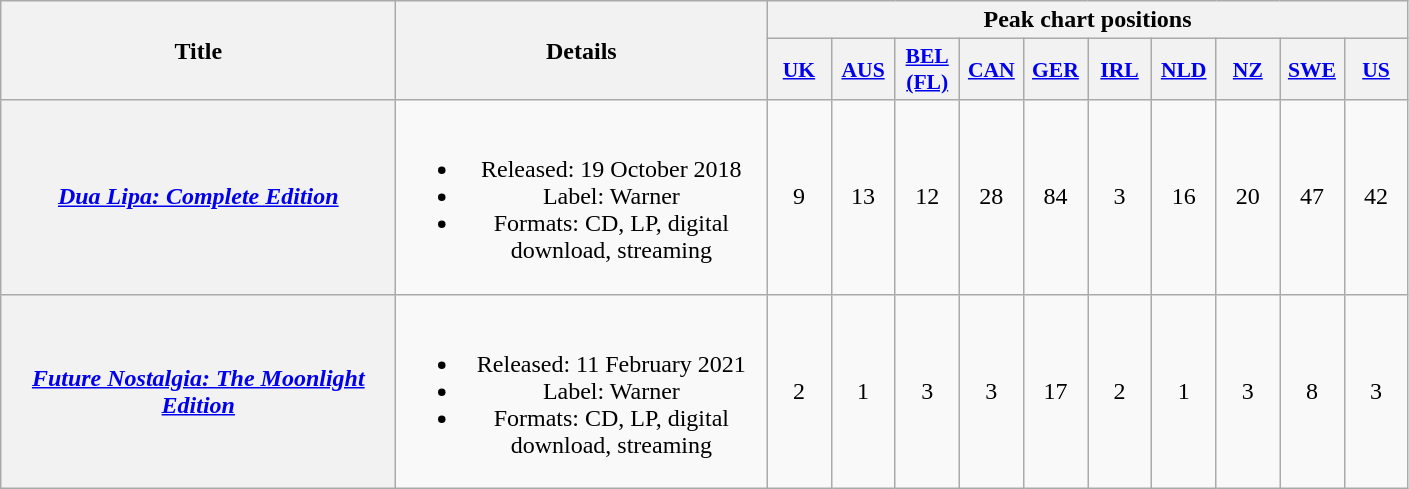<table class="wikitable plainrowheaders" style="text-align:center;">
<tr>
<th scope="col" rowspan="2" style="width:16em;">Title</th>
<th scope="col" rowspan="2" style="width:15em;">Details</th>
<th scope="col" colspan="10">Peak chart positions</th>
</tr>
<tr>
<th scope="col" style="width:2.5em;font-size:90%;"><a href='#'>UK</a><br></th>
<th scope="col" style="width:2.5em;font-size:90%;"><a href='#'>AUS</a><br></th>
<th scope="col" style="width:2.5em;font-size:90%;"><a href='#'>BEL (FL)</a><br></th>
<th scope="col" style="width:2.5em;font-size:90%;"><a href='#'>CAN</a><br></th>
<th scope="col" style="width:2.5em;font-size:90%;"><a href='#'>GER</a><br></th>
<th scope="col" style="width:2.5em;font-size:90%;"><a href='#'>IRL</a><br></th>
<th scope="col" style="width:2.5em;font-size:90%;"><a href='#'>NLD</a><br></th>
<th scope="col" style="width:2.5em;font-size:90%;"><a href='#'>NZ</a><br></th>
<th scope="col" style="width:2.5em;font-size:90%;"><a href='#'>SWE</a><br></th>
<th scope="col" style="width:2.5em;font-size:90%;"><a href='#'>US</a><br></th>
</tr>
<tr>
<th scope="row"><em><a href='#'>Dua Lipa: Complete Edition</a></em></th>
<td><br><ul><li>Released: 19 October 2018</li><li>Label: Warner</li><li>Formats: CD, LP, digital download, streaming</li></ul></td>
<td>9</td>
<td>13</td>
<td>12</td>
<td>28</td>
<td>84</td>
<td>3</td>
<td>16</td>
<td>20</td>
<td>47</td>
<td>42</td>
</tr>
<tr>
<th scope="row"><em><a href='#'>Future Nostalgia: The Moonlight Edition</a></em></th>
<td><br><ul><li>Released: 11 February 2021</li><li>Label: Warner</li><li>Formats: CD, LP, digital download, streaming</li></ul></td>
<td>2</td>
<td>1</td>
<td>3</td>
<td>3</td>
<td>17</td>
<td>2</td>
<td>1</td>
<td>3</td>
<td>8</td>
<td>3</td>
</tr>
</table>
